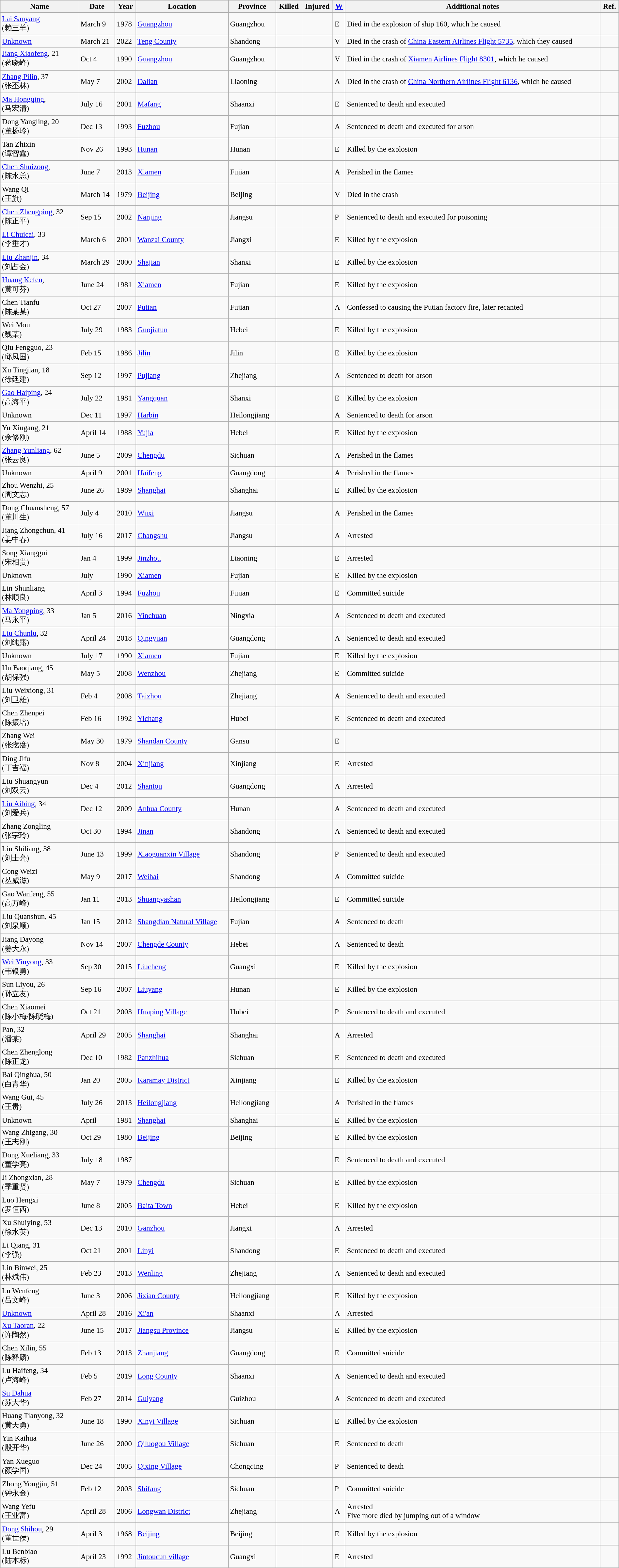<table class="wikitable sortable"  style="width:100%; font-size:96%;">
<tr>
<th>Name</th>
<th>Date</th>
<th>Year</th>
<th>Location</th>
<th>Province</th>
<th>Killed</th>
<th>Injured</th>
<th><a href='#'>W</a></th>
<th>Additional notes</th>
<th>Ref.</th>
</tr>
<tr>
<td><a href='#'>Lai Sanyang</a> <br> (赖三羊)</td>
<td> March 9</td>
<td>1978</td>
<td><a href='#'>Guangzhou</a></td>
<td>Guangzhou</td>
<td></td>
<td></td>
<td>E</td>
<td>Died in the explosion of ship 160, which he caused</td>
<td></td>
</tr>
<tr>
<td><a href='#'>Unknown</a></td>
<td> March 21</td>
<td>2022</td>
<td><a href='#'>Teng County</a></td>
<td>Shandong</td>
<td></td>
<td></td>
<td>V</td>
<td>Died in the crash of <a href='#'>China Eastern Airlines Flight 5735</a>, which they caused</td>
<td></td>
</tr>
<tr>
<td><a href='#'>Jiang Xiaofeng</a>, 21 <br> (蒋晓峰)</td>
<td> Oct 4</td>
<td>1990</td>
<td><a href='#'>Guangzhou</a></td>
<td>Guangzhou</td>
<td></td>
<td></td>
<td>V</td>
<td>Died in the crash of <a href='#'>Xiamen Airlines Flight 8301</a>, which he caused</td>
<td></td>
</tr>
<tr>
<td><a href='#'>Zhang Pilin</a>, 37 <br> (张丕林)</td>
<td> May 7</td>
<td>2002</td>
<td><a href='#'>Dalian</a></td>
<td>Liaoning</td>
<td></td>
<td> </td>
<td>A</td>
<td>Died in the crash of <a href='#'>China Northern Airlines Flight 6136</a>, which he caused</td>
<td></td>
</tr>
<tr>
<td><a href='#'>Ma Hongqing</a>,  <br> (马宏清)</td>
<td> July 16</td>
<td>2001</td>
<td><a href='#'>Mafang</a></td>
<td>Shaanxi</td>
<td></td>
<td> </td>
<td>E</td>
<td>Sentenced to death and executed</td>
<td></td>
</tr>
<tr>
<td>Dong Yangling, 20 <br> (董扬玲)</td>
<td> Dec 13</td>
<td>1993</td>
<td><a href='#'>Fuzhou</a></td>
<td>Fujian</td>
<td></td>
<td></td>
<td>A</td>
<td>Sentenced to death and executed for arson</td>
<td></td>
</tr>
<tr>
<td>Tan Zhixin <br> (谭智鑫)</td>
<td> Nov 26</td>
<td>1993</td>
<td><a href='#'>Hunan</a></td>
<td>Hunan</td>
<td></td>
<td> </td>
<td>E</td>
<td>Killed by the explosion</td>
<td></td>
</tr>
<tr>
<td><a href='#'>Chen Shuizong</a>,  <br> (陈水总)</td>
<td> June 7</td>
<td>2013</td>
<td><a href='#'>Xiamen</a></td>
<td>Fujian</td>
<td></td>
<td> </td>
<td>A</td>
<td>Perished in the flames</td>
<td></td>
</tr>
<tr>
<td>Wang Qi <br> (王旗)</td>
<td> March 14</td>
<td>1979</td>
<td><a href='#'>Beijing</a></td>
<td>Beijing</td>
<td></td>
<td> </td>
<td>V</td>
<td>Died in the crash</td>
<td></td>
</tr>
<tr>
<td><a href='#'>Chen Zhengping</a>, 32 <br> (陈正平)</td>
<td> Sep 15</td>
<td>2002</td>
<td><a href='#'>Nanjing</a></td>
<td>Jiangsu</td>
<td></td>
<td></td>
<td>P</td>
<td>Sentenced to death and executed for poisoning</td>
<td></td>
</tr>
<tr>
<td><a href='#'>Li Chuicai</a>, 33 <br> (李垂才)</td>
<td> March 6</td>
<td>2001</td>
<td><a href='#'>Wanzai County</a></td>
<td>Jiangxi</td>
<td></td>
<td></td>
<td>E</td>
<td>Killed by the explosion</td>
<td></td>
</tr>
<tr>
<td><a href='#'>Liu Zhanjin</a>, 34 <br> (刘占金)</td>
<td> March 29</td>
<td>2000</td>
<td><a href='#'>Shajian</a></td>
<td>Shanxi</td>
<td></td>
<td></td>
<td>E</td>
<td>Killed by the explosion</td>
<td></td>
</tr>
<tr>
<td><a href='#'>Huang Kefen</a>,  <br> (黄可芬)</td>
<td> June 24</td>
<td>1981</td>
<td><a href='#'>Xiamen</a></td>
<td>Fujian</td>
<td></td>
<td> </td>
<td>E</td>
<td>Killed by the explosion</td>
<td></td>
</tr>
<tr>
<td>Chen Tianfu <br> (陈某某)</td>
<td> Oct 27</td>
<td>2007</td>
<td><a href='#'>Putian</a></td>
<td>Fujian</td>
<td></td>
<td></td>
<td>A</td>
<td>Confessed to causing the Putian factory fire, later recanted</td>
<td></td>
</tr>
<tr>
<td>Wei Mou <br> (魏某)</td>
<td> July 29</td>
<td>1983</td>
<td><a href='#'>Guojiatun</a></td>
<td>Hebei</td>
<td></td>
<td></td>
<td>E</td>
<td>Killed by the explosion</td>
<td></td>
</tr>
<tr>
<td>Qiu Fengguo, 23 <br> (邱凤国)</td>
<td> Feb 15</td>
<td>1986</td>
<td><a href='#'>Jilin</a></td>
<td>Jilin</td>
<td></td>
<td> </td>
<td>E</td>
<td>Killed by the explosion</td>
<td></td>
</tr>
<tr>
<td>Xu Tingjian, 18 <br> (徐廷建)</td>
<td> Sep 12</td>
<td>1997</td>
<td><a href='#'>Pujiang</a></td>
<td>Zhejiang</td>
<td></td>
<td></td>
<td>A</td>
<td>Sentenced to death for arson</td>
<td></td>
</tr>
<tr>
<td><a href='#'>Gao Haiping</a>, 24 <br> (高海平)</td>
<td> July 22</td>
<td>1981</td>
<td><a href='#'>Yangquan</a></td>
<td>Shanxi</td>
<td></td>
<td></td>
<td>E</td>
<td>Killed by the explosion</td>
<td></td>
</tr>
<tr>
<td>Unknown</td>
<td> Dec 11</td>
<td>1997</td>
<td><a href='#'>Harbin</a></td>
<td>Heilongjiang</td>
<td></td>
<td></td>
<td>A</td>
<td>Sentenced to death for arson</td>
<td></td>
</tr>
<tr>
<td>Yu Xiugang, 21 <br> (余修刚)</td>
<td> April 14</td>
<td>1988</td>
<td><a href='#'>Yujia</a></td>
<td>Hebei</td>
<td></td>
<td> </td>
<td>E</td>
<td>Killed by the explosion</td>
<td></td>
</tr>
<tr>
<td><a href='#'>Zhang Yunliang</a>, 62 <br>(张云良)</td>
<td> June 5</td>
<td>2009</td>
<td><a href='#'>Chengdu</a></td>
<td>Sichuan</td>
<td></td>
<td> </td>
<td>A</td>
<td>Perished in the flames</td>
<td></td>
</tr>
<tr>
<td>Unknown</td>
<td> April 9</td>
<td>2001</td>
<td><a href='#'>Haifeng</a></td>
<td>Guangdong</td>
<td></td>
<td></td>
<td>A</td>
<td>Perished in the flames</td>
<td></td>
</tr>
<tr>
<td>Zhou Wenzhi, 25 <br> (周文志)</td>
<td> June 26</td>
<td>1989</td>
<td><a href='#'>Shanghai</a></td>
<td>Shanghai</td>
<td></td>
<td> </td>
<td>E</td>
<td>Killed by the explosion</td>
<td></td>
</tr>
<tr>
<td>Dong Chuansheng, 57 <br> (董川生)</td>
<td> July 4</td>
<td>2010</td>
<td><a href='#'>Wuxi</a></td>
<td>Jiangsu</td>
<td></td>
<td></td>
<td>A</td>
<td>Perished in the flames</td>
<td></td>
</tr>
<tr>
<td>Jiang Zhongchun, 41 <br> (姜中春)</td>
<td> July 16</td>
<td>2017</td>
<td><a href='#'>Changshu</a></td>
<td>Jiangsu</td>
<td></td>
<td></td>
<td>A</td>
<td>Arrested</td>
<td></td>
</tr>
<tr>
<td>Song Xianggui <br> (宋相贵)</td>
<td> Jan 4</td>
<td>1999</td>
<td><a href='#'>Jinzhou</a></td>
<td>Liaoning</td>
<td></td>
<td></td>
<td>E</td>
<td>Arrested</td>
<td></td>
</tr>
<tr>
<td>Unknown</td>
<td> July</td>
<td>1990</td>
<td><a href='#'>Xiamen</a></td>
<td>Fujian</td>
<td></td>
<td></td>
<td>E</td>
<td>Killed by the explosion</td>
<td></td>
</tr>
<tr>
<td>Lin Shunliang <br> (林顺良)</td>
<td> April 3</td>
<td>1994</td>
<td><a href='#'>Fuzhou</a></td>
<td>Fujian</td>
<td></td>
<td></td>
<td>E</td>
<td>Committed suicide</td>
<td></td>
</tr>
<tr>
<td><a href='#'>Ma Yongping</a>, 33 <br> (马永平)</td>
<td> Jan 5</td>
<td>2016</td>
<td><a href='#'>Yinchuan</a></td>
<td>Ningxia</td>
<td></td>
<td></td>
<td>A</td>
<td>Sentenced to death and executed</td>
<td></td>
</tr>
<tr>
<td><a href='#'>Liu Chunlu</a>, 32 <br> (刘纯露)</td>
<td> April 24</td>
<td>2018</td>
<td><a href='#'>Qingyuan</a></td>
<td>Guangdong</td>
<td></td>
<td></td>
<td>A</td>
<td>Sentenced to death and executed</td>
<td></td>
</tr>
<tr>
<td>Unknown</td>
<td> July 17</td>
<td>1990</td>
<td><a href='#'>Xiamen</a></td>
<td>Fujian</td>
<td></td>
<td></td>
<td>E</td>
<td>Killed by the explosion</td>
<td></td>
</tr>
<tr>
<td>Hu Baoqiang, 45 <br> (胡保强)</td>
<td> May 5</td>
<td>2008</td>
<td><a href='#'>Wenzhou</a></td>
<td>Zhejiang</td>
<td></td>
<td></td>
<td>E</td>
<td>Committed suicide</td>
<td></td>
</tr>
<tr>
<td>Liu Weixiong, 31 <br> (刘卫雄)</td>
<td> Feb 4</td>
<td>2008</td>
<td><a href='#'>Taizhou</a></td>
<td>Zhejiang</td>
<td></td>
<td></td>
<td>A</td>
<td>Sentenced to death and executed</td>
<td></td>
</tr>
<tr>
<td>Chen Zhenpei <br> (陈振培)</td>
<td> Feb 16</td>
<td>1992</td>
<td><a href='#'>Yichang</a></td>
<td>Hubei</td>
<td></td>
<td></td>
<td>E</td>
<td>Sentenced to death and executed</td>
<td></td>
</tr>
<tr>
<td>Zhang Wei <br> (张疙瘩)</td>
<td> May 30</td>
<td>1979</td>
<td><a href='#'>Shandan County</a></td>
<td>Gansu</td>
<td></td>
<td></td>
<td>E</td>
<td></td>
<td></td>
</tr>
<tr>
<td>Ding Jifu <br> (丁吉福)</td>
<td> Nov 8</td>
<td>2004</td>
<td><a href='#'>Xinjiang</a></td>
<td>Xinjiang</td>
<td></td>
<td></td>
<td>E</td>
<td>Arrested</td>
<td></td>
</tr>
<tr>
<td>Liu Shuangyun <br> (刘双云)</td>
<td> Dec 4</td>
<td>2012</td>
<td><a href='#'>Shantou</a></td>
<td>Guangdong</td>
<td></td>
<td></td>
<td>A</td>
<td>Arrested</td>
<td></td>
</tr>
<tr>
<td><a href='#'>Liu Aibing</a>, 34 <br> (刘爱兵)</td>
<td> Dec 12</td>
<td>2009</td>
<td><a href='#'>Anhua County</a></td>
<td>Hunan</td>
<td></td>
<td></td>
<td>A</td>
<td>Sentenced to death and executed</td>
<td></td>
</tr>
<tr>
<td>Zhang Zongling <br> (张宗玲)</td>
<td> Oct 30</td>
<td>1994</td>
<td><a href='#'>Jinan</a></td>
<td>Shandong</td>
<td></td>
<td></td>
<td>A</td>
<td>Sentenced to death and executed</td>
<td></td>
</tr>
<tr>
<td>Liu Shiliang, 38 <br> (刘士亮)</td>
<td> June 13</td>
<td>1999</td>
<td><a href='#'>Xiaoguanxin Village</a></td>
<td>Shandong</td>
<td></td>
<td></td>
<td>P</td>
<td>Sentenced to death and executed</td>
<td></td>
</tr>
<tr>
<td>Cong Weizi <br> (丛威滋)</td>
<td> May 9</td>
<td>2017</td>
<td><a href='#'>Weihai</a></td>
<td>Shandong</td>
<td></td>
<td></td>
<td>A</td>
<td>Committed suicide</td>
<td></td>
</tr>
<tr>
<td>Gao Wanfeng, 55 <br> (高万峰)</td>
<td> Jan 11</td>
<td>2013</td>
<td><a href='#'>Shuangyashan</a></td>
<td>Heilongjiang</td>
<td></td>
<td></td>
<td>E</td>
<td>Committed suicide</td>
<td></td>
</tr>
<tr>
<td>Liu Quanshun, 45 <br> (刘泉顺)</td>
<td> Jan 15</td>
<td>2012</td>
<td><a href='#'>Shangdian Natural Village</a></td>
<td>Fujian</td>
<td></td>
<td></td>
<td>A</td>
<td>Sentenced to death</td>
<td></td>
</tr>
<tr>
<td>Jiang Dayong <br> (姜大永)</td>
<td> Nov 14</td>
<td>2007</td>
<td><a href='#'>Chengde County</a></td>
<td>Hebei</td>
<td></td>
<td></td>
<td>A</td>
<td>Sentenced to death</td>
<td></td>
</tr>
<tr>
<td><a href='#'>Wei Yinyong</a>, 33 <br> (韦银勇)</td>
<td> Sep 30</td>
<td>2015</td>
<td><a href='#'>Liucheng</a></td>
<td>Guangxi</td>
<td></td>
<td></td>
<td>E</td>
<td>Killed by the explosion</td>
<td></td>
</tr>
<tr>
<td>Sun Liyou, 26 <br> (孙立友)</td>
<td> Sep 16</td>
<td>2007</td>
<td><a href='#'>Liuyang</a></td>
<td>Hunan</td>
<td></td>
<td></td>
<td>E</td>
<td>Killed by the explosion</td>
<td></td>
</tr>
<tr>
<td>Chen Xiaomei <br> (陈小梅/陈晓梅)</td>
<td> Oct 21</td>
<td>2003</td>
<td><a href='#'>Huaping Village</a></td>
<td>Hubei</td>
<td></td>
<td></td>
<td>P</td>
<td>Sentenced to death and executed</td>
<td></td>
</tr>
<tr>
<td>Pan, 32 <br> (潘某)</td>
<td> April 29</td>
<td>2005</td>
<td><a href='#'>Shanghai</a></td>
<td>Shanghai</td>
<td></td>
<td></td>
<td>A</td>
<td>Arrested</td>
<td></td>
</tr>
<tr>
<td>Chen Zhenglong <br> (陈正龙)</td>
<td> Dec 10</td>
<td>1982</td>
<td><a href='#'>Panzhihua</a></td>
<td>Sichuan</td>
<td></td>
<td></td>
<td>E</td>
<td>Sentenced to death and executed</td>
<td></td>
</tr>
<tr>
<td>Bai Qinghua, 50 <br> (白青华)</td>
<td> Jan 20</td>
<td>2005</td>
<td><a href='#'>Karamay District</a></td>
<td>Xinjiang</td>
<td></td>
<td></td>
<td>E</td>
<td>Killed by the explosion</td>
<td></td>
</tr>
<tr>
<td>Wang Gui, 45 <br> (王贵)</td>
<td> July 26</td>
<td>2013</td>
<td><a href='#'>Heilongjiang</a></td>
<td>Heilongjiang</td>
<td></td>
<td></td>
<td>A</td>
<td>Perished in the flames</td>
<td></td>
</tr>
<tr>
<td>Unknown</td>
<td> April</td>
<td>1981</td>
<td><a href='#'>Shanghai</a></td>
<td>Shanghai</td>
<td></td>
<td></td>
<td>E</td>
<td>Killed by the explosion</td>
<td></td>
</tr>
<tr>
<td>Wang Zhigang, 30 <br> (王志刚)</td>
<td> Oct 29</td>
<td>1980</td>
<td><a href='#'>Beijing</a></td>
<td>Beijing</td>
<td></td>
<td></td>
<td>E</td>
<td>Killed by the explosion</td>
<td></td>
</tr>
<tr>
<td>Dong Xueliang, 33 <br> (董学亮)</td>
<td> July 18</td>
<td>1987</td>
<td></td>
<td></td>
<td></td>
<td></td>
<td>E</td>
<td>Sentenced to death and executed</td>
<td></td>
</tr>
<tr>
<td>Ji Zhongxian, 28 <br> (季重贤)</td>
<td> May 7</td>
<td>1979</td>
<td><a href='#'>Chengdu</a></td>
<td>Sichuan</td>
<td></td>
<td></td>
<td>E</td>
<td>Killed by the explosion</td>
<td></td>
</tr>
<tr>
<td>Luo Hengxi <br> (罗恒西)</td>
<td> June 8</td>
<td>2005</td>
<td><a href='#'>Baita Town</a></td>
<td>Hebei</td>
<td></td>
<td></td>
<td>E</td>
<td>Killed by the explosion</td>
<td></td>
</tr>
<tr>
<td>Xu Shuiying, 53 <br> (徐水英)</td>
<td> Dec 13</td>
<td>2010</td>
<td><a href='#'>Ganzhou</a></td>
<td>Jiangxi</td>
<td></td>
<td></td>
<td>A</td>
<td>Arrested</td>
<td></td>
</tr>
<tr>
<td>Li Qiang, 31 <br> (李强)</td>
<td> Oct 21</td>
<td>2001</td>
<td><a href='#'>Linyi</a></td>
<td>Shandong</td>
<td></td>
<td></td>
<td>E</td>
<td>Sentenced to death and executed</td>
<td></td>
</tr>
<tr>
<td>Lin Binwei, 25 <br>(林斌伟)</td>
<td> Feb 23</td>
<td>2013</td>
<td><a href='#'>Wenling</a></td>
<td>Zhejiang</td>
<td></td>
<td></td>
<td>A</td>
<td>Sentenced to death and executed</td>
<td></td>
</tr>
<tr>
<td>Lu Wenfeng <br> (吕文峰)</td>
<td> June 3</td>
<td>2006</td>
<td><a href='#'>Jixian County</a></td>
<td>Heilongjiang</td>
<td></td>
<td></td>
<td>E</td>
<td>Killed by the explosion</td>
<td></td>
</tr>
<tr>
<td><a href='#'>Unknown</a></td>
<td> April 28</td>
<td>2016</td>
<td><a href='#'>Xi'an</a></td>
<td>Shaanxi</td>
<td></td>
<td></td>
<td>A</td>
<td>Arrested</td>
<td></td>
</tr>
<tr>
<td><a href='#'>Xu Taoran</a>, 22 <br> (许陶然)</td>
<td> June 15</td>
<td>2017</td>
<td><a href='#'>Jiangsu Province</a></td>
<td>Jiangsu</td>
<td></td>
<td></td>
<td>E</td>
<td>Killed by the explosion</td>
<td></td>
</tr>
<tr>
<td>Chen Xilin, 55 <br> (陈释麟)</td>
<td> Feb 13</td>
<td>2013</td>
<td><a href='#'>Zhanjiang</a></td>
<td>Guangdong</td>
<td></td>
<td></td>
<td>E</td>
<td>Committed suicide</td>
<td></td>
</tr>
<tr>
<td>Lu Haifeng, 34 <br> (卢海峰)</td>
<td> Feb 5</td>
<td>2019</td>
<td><a href='#'>Long County</a></td>
<td>Shaanxi</td>
<td></td>
<td></td>
<td>A</td>
<td>Sentenced to death and executed</td>
<td></td>
</tr>
<tr>
<td><a href='#'>Su Dahua</a> <br> (苏大华)</td>
<td> Feb 27</td>
<td>2014</td>
<td><a href='#'>Guiyang</a></td>
<td>Guizhou</td>
<td></td>
<td></td>
<td>A</td>
<td>Sentenced to death and executed</td>
<td></td>
</tr>
<tr>
<td>Huang Tianyong, 32 <br> (黄天勇)</td>
<td> June 18</td>
<td>1990</td>
<td><a href='#'>Xinyi Village</a></td>
<td>Sichuan</td>
<td></td>
<td></td>
<td>E</td>
<td>Killed by the explosion</td>
<td></td>
</tr>
<tr>
<td>Yin Kaihua <br> (殷开华)</td>
<td> June 26</td>
<td>2000</td>
<td><a href='#'>Qiluogou Village</a></td>
<td>Sichuan</td>
<td></td>
<td></td>
<td>E</td>
<td>Sentenced to death</td>
<td></td>
</tr>
<tr>
<td>Yan Xueguo <br> (颜学国)</td>
<td> Dec 24</td>
<td>2005</td>
<td><a href='#'>Qixing Village</a></td>
<td>Chongqing</td>
<td></td>
<td></td>
<td>P</td>
<td>Sentenced to death</td>
<td></td>
</tr>
<tr>
<td>Zhong Yongjin, 51 <br>(钟永金)</td>
<td> Feb 12</td>
<td>2003</td>
<td><a href='#'>Shifang</a></td>
<td>Sichuan</td>
<td></td>
<td></td>
<td>P</td>
<td>Committed suicide</td>
<td></td>
</tr>
<tr>
<td>Wang Yefu <br> (王业富)</td>
<td> April 28</td>
<td>2006</td>
<td><a href='#'>Longwan District</a></td>
<td>Zhejiang</td>
<td></td>
<td></td>
<td>A</td>
<td>Arrested <br> Five more died by jumping out of a window</td>
<td></td>
</tr>
<tr>
<td><a href='#'>Dong Shihou</a>, 29 <br> (董世侯)</td>
<td> April 3</td>
<td>1968</td>
<td><a href='#'>Beijing</a></td>
<td>Beijing</td>
<td></td>
<td></td>
<td>E</td>
<td>Killed by the explosion</td>
<td></td>
</tr>
<tr>
<td>Lu Benbiao <br> (陆本标)</td>
<td> April 23</td>
<td>1992</td>
<td><a href='#'>Jintoucun village</a></td>
<td>Guangxi</td>
<td></td>
<td></td>
<td>E</td>
<td>Arrested</td>
<td></td>
</tr>
</table>
